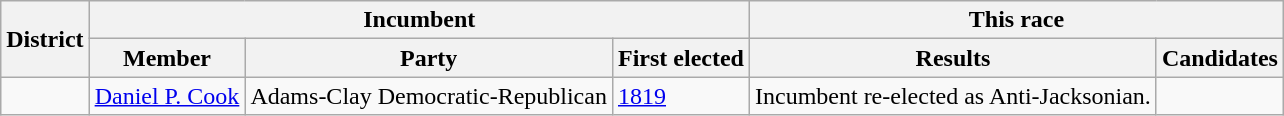<table class=wikitable>
<tr>
<th rowspan=2>District</th>
<th colspan=3>Incumbent</th>
<th colspan=2>This race</th>
</tr>
<tr>
<th>Member</th>
<th>Party</th>
<th>First elected</th>
<th>Results</th>
<th>Candidates</th>
</tr>
<tr>
<td></td>
<td><a href='#'>Daniel P. Cook</a></td>
<td>Adams-Clay Democratic-Republican</td>
<td><a href='#'>1819</a></td>
<td>Incumbent re-elected as Anti-Jacksonian.</td>
<td nowrap></td>
</tr>
</table>
